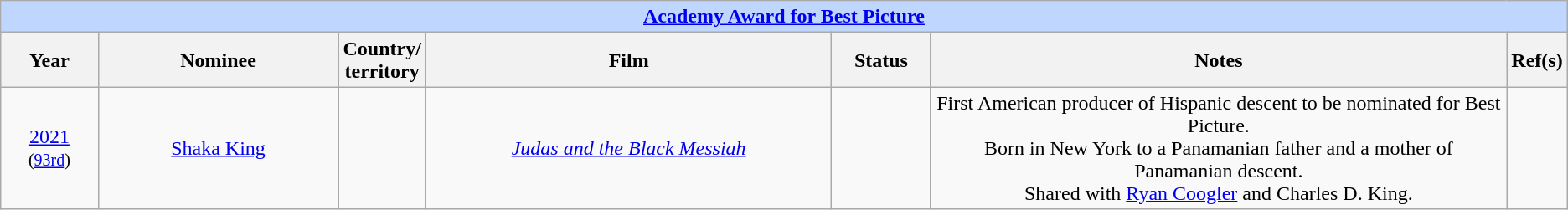<table class="wikitable" style="text-align: center">
<tr style="background:#bfd7ff;">
<td colspan="7" style="text-align:center;"><strong><a href='#'>Academy Award for Best Picture</a></strong></td>
</tr>
<tr style="background:#ebf5ff;">
<th style="width:75px;">Year</th>
<th style="width:200px;">Nominee</th>
<th style="width:50px;">Country/<br>territory</th>
<th style="width:350px;">Film</th>
<th style="width:75px;">Status</th>
<th style="width:500px;">Notes</th>
<th width="3">Ref(s)</th>
</tr>
<tr>
<td style="text-align: center"><a href='#'>2021</a><br><small>(<a href='#'>93rd</a>)</small></td>
<td><a href='#'>Shaka King</a></td>
<td><div></div></td>
<td><em><a href='#'>Judas and the Black Messiah</a></em></td>
<td></td>
<td>First American producer of Hispanic descent to be nominated for Best Picture.<br>Born in New York to a Panamanian father and a mother of Panamanian descent.<br> Shared with <a href='#'>Ryan Coogler</a> and Charles D. King.</td>
<td style="text-align: center"></td>
</tr>
</table>
